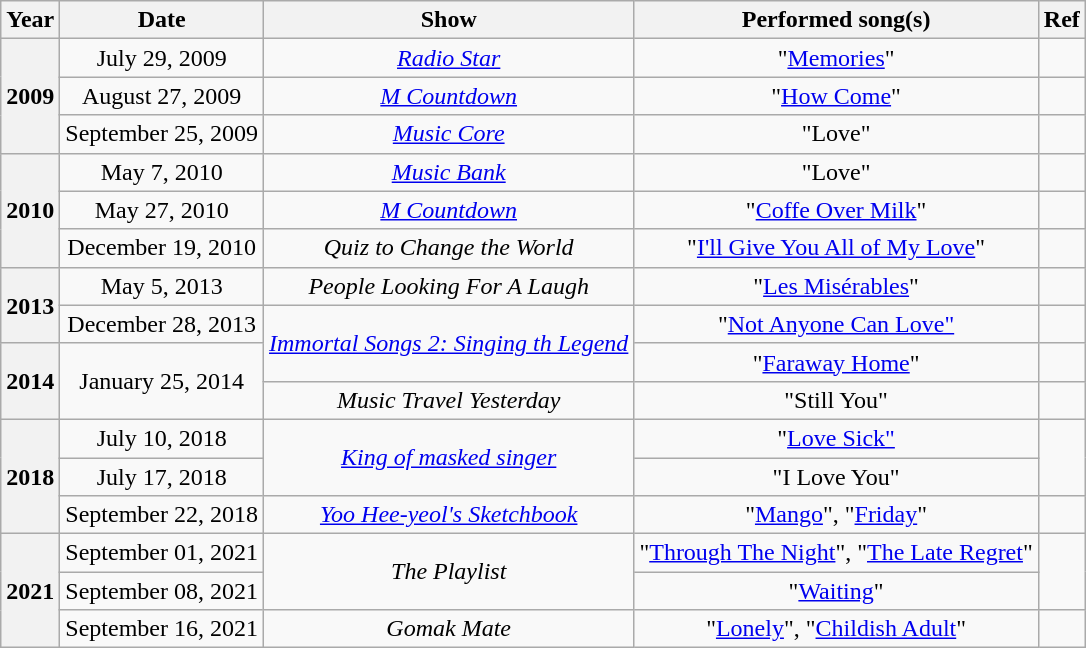<table class="wikitable plainrowheaders" style="text-align:center;">
<tr>
<th>Year</th>
<th>Date</th>
<th>Show</th>
<th>Performed song(s)</th>
<th>Ref</th>
</tr>
<tr>
<th rowspan="3" scope="row">2009</th>
<td>July 29, 2009</td>
<td><a href='#'><em>Radio Star</em></a></td>
<td>"<a href='#'>Memories</a>"</td>
<td></td>
</tr>
<tr>
<td>August 27, 2009</td>
<td><em><a href='#'>M Countdown</a></em></td>
<td>"<a href='#'>How Come</a>"</td>
<td></td>
</tr>
<tr>
<td>September 25, 2009</td>
<td><a href='#'><em>Music Core</em></a></td>
<td>"Love"</td>
<td></td>
</tr>
<tr>
<th rowspan="3" scope="row">2010</th>
<td>May 7, 2010</td>
<td><a href='#'><em>Music Bank</em></a></td>
<td>"Love"</td>
<td></td>
</tr>
<tr>
<td>May 27, 2010</td>
<td><em><a href='#'>M Countdown</a></em></td>
<td>"<a href='#'>Coffe Over Milk</a>"</td>
<td></td>
</tr>
<tr>
<td>December 19, 2010</td>
<td><em>Quiz to Change the World</em></td>
<td>"<a href='#'>I'll Give You All of My Love</a>"</td>
<td></td>
</tr>
<tr>
<th rowspan="2" scope="row">2013</th>
<td>May 5, 2013</td>
<td><em>People Looking For A Laugh</em></td>
<td>"<a href='#'>Les Misérables</a>"</td>
<td></td>
</tr>
<tr>
<td>December 28, 2013</td>
<td rowspan="2"><a href='#'><em>Immortal Songs 2: Singing th Legend</em></a></td>
<td>"<a href='#'>Not Anyone Can Love"</a></td>
<td></td>
</tr>
<tr>
<th rowspan="2" scope="row">2014</th>
<td rowspan="2">January 25, 2014</td>
<td>"<a href='#'>Faraway Home</a>"</td>
<td></td>
</tr>
<tr>
<td><em>Music Travel Yesterday</em></td>
<td>"Still You"</td>
<td></td>
</tr>
<tr>
<th rowspan="3" scope="row">2018</th>
<td>July 10, 2018</td>
<td rowspan="2"><a href='#'><em>King of masked singer</em></a></td>
<td>"<a href='#'>Love Sick"</a></td>
<td rowspan="2"></td>
</tr>
<tr>
<td>July 17, 2018</td>
<td>"I Love You"</td>
</tr>
<tr>
<td>September 22, 2018</td>
<td><a href='#'><em>Yoo Hee-yeol's Sketchbook</em></a></td>
<td>"<a href='#'>Mango</a>", "<a href='#'>Friday</a>"</td>
<td></td>
</tr>
<tr>
<th rowspan="3" scope="row">2021</th>
<td>September 01, 2021</td>
<td rowspan="2"><em>The Playlist</em></td>
<td>"<a href='#'>Through The Night</a>", "<a href='#'>The Late Regret</a>"</td>
<td rowspan="2"></td>
</tr>
<tr>
<td>September 08, 2021</td>
<td>"<a href='#'>Waiting</a>"</td>
</tr>
<tr>
<td>September 16, 2021</td>
<td><em>Gomak Mate</em></td>
<td>"<a href='#'>Lonely</a>", "<a href='#'>Childish Adult</a>"</td>
<td></td>
</tr>
</table>
